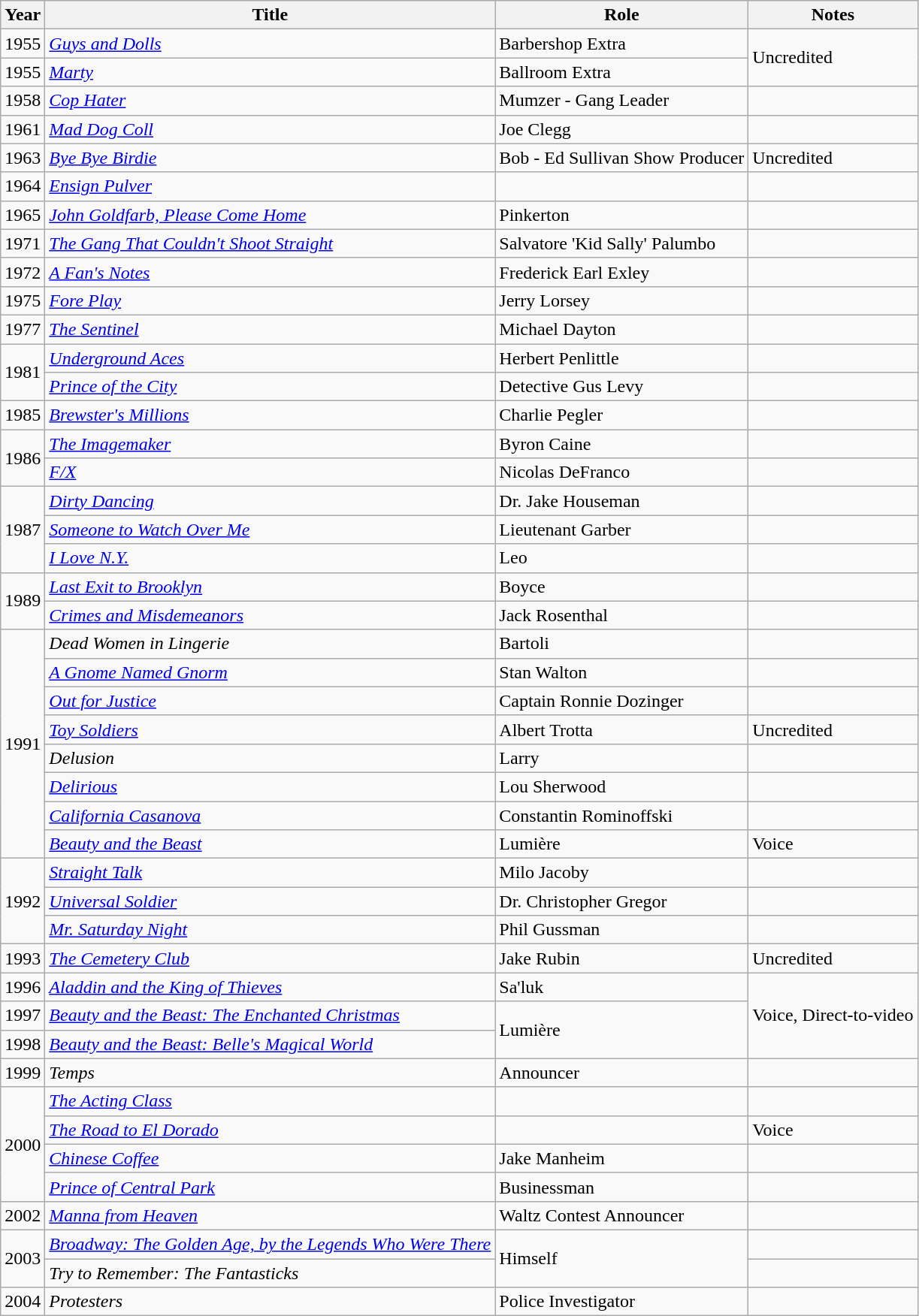<table class="wikitable unsortable">
<tr>
<th>Year</th>
<th>Title</th>
<th>Role</th>
<th>Notes</th>
</tr>
<tr>
<td>1955</td>
<td><em><a href='#'>Guys and Dolls</a></em></td>
<td>Barbershop Extra</td>
<td rowspan="2">Uncredited</td>
</tr>
<tr>
<td>1955</td>
<td><em><a href='#'>Marty</a></em></td>
<td>Ballroom Extra</td>
</tr>
<tr>
<td>1958</td>
<td><em><a href='#'>Cop Hater</a></em></td>
<td>Mumzer - Gang Leader</td>
<td></td>
</tr>
<tr>
<td>1961</td>
<td><em><a href='#'>Mad Dog Coll</a></em></td>
<td>Joe Clegg</td>
<td></td>
</tr>
<tr>
<td>1963</td>
<td><em><a href='#'>Bye Bye Birdie</a></em></td>
<td>Bob - Ed Sullivan Show Producer</td>
<td>Uncredited</td>
</tr>
<tr>
<td>1964</td>
<td><em><a href='#'>Ensign Pulver</a></em></td>
<td></td>
<td></td>
</tr>
<tr>
<td>1965</td>
<td><em><a href='#'>John Goldfarb, Please Come Home</a></em></td>
<td>Pinkerton</td>
<td></td>
</tr>
<tr>
<td>1971</td>
<td><em><a href='#'>The Gang That Couldn't Shoot Straight</a></em></td>
<td>Salvatore 'Kid Sally' Palumbo</td>
<td></td>
</tr>
<tr>
<td>1972</td>
<td><em><a href='#'>A Fan's Notes</a></em></td>
<td>Frederick Earl Exley</td>
<td></td>
</tr>
<tr>
<td>1975</td>
<td><em><a href='#'>Fore Play</a></em></td>
<td>Jerry Lorsey</td>
<td></td>
</tr>
<tr>
<td>1977</td>
<td><em><a href='#'>The Sentinel</a></em></td>
<td>Michael Dayton</td>
<td></td>
</tr>
<tr>
<td rowspan="2">1981</td>
<td><em><a href='#'>Underground Aces</a></em></td>
<td>Herbert Penlittle</td>
<td></td>
</tr>
<tr>
<td><em><a href='#'>Prince of the City</a></em></td>
<td>Detective Gus Levy</td>
<td></td>
</tr>
<tr>
<td>1985</td>
<td><em><a href='#'>Brewster's Millions</a></em></td>
<td>Charlie Pegler</td>
<td></td>
</tr>
<tr>
<td rowspan="2">1986</td>
<td><em><a href='#'>The Imagemaker</a></em></td>
<td>Byron Caine</td>
<td></td>
</tr>
<tr>
<td><em><a href='#'>F/X</a></em></td>
<td>Nicolas DeFranco</td>
<td></td>
</tr>
<tr>
<td rowspan="3">1987</td>
<td><em><a href='#'>Dirty Dancing</a></em></td>
<td>Dr. Jake Houseman</td>
<td></td>
</tr>
<tr>
<td><em><a href='#'>Someone to Watch Over Me</a></em></td>
<td>Lieutenant Garber</td>
<td></td>
</tr>
<tr>
<td><em><a href='#'>I Love N.Y.</a></em></td>
<td>Leo</td>
<td></td>
</tr>
<tr>
<td rowspan="2">1989</td>
<td><em><a href='#'>Last Exit to Brooklyn</a></em></td>
<td>Boyce</td>
<td></td>
</tr>
<tr>
<td><em><a href='#'>Crimes and Misdemeanors</a></em></td>
<td>Jack Rosenthal</td>
<td></td>
</tr>
<tr 1990 || "In Defense of a Married Man" || Alan Michelson>
<td rowspan="8">1991</td>
<td><em>Dead Women in Lingerie</em></td>
<td>Bartoli</td>
<td></td>
</tr>
<tr>
<td><em><a href='#'>A Gnome Named Gnorm</a></em></td>
<td>Stan Walton</td>
<td></td>
</tr>
<tr>
<td><em><a href='#'>Out for Justice</a></em></td>
<td>Captain Ronnie Dozinger</td>
<td></td>
</tr>
<tr>
<td><em><a href='#'>Toy Soldiers</a></em></td>
<td>Albert Trotta</td>
<td>Uncredited</td>
</tr>
<tr>
<td><em>Delusion</em></td>
<td>Larry</td>
<td></td>
</tr>
<tr>
<td><em><a href='#'>Delirious</a></em></td>
<td>Lou Sherwood</td>
<td></td>
</tr>
<tr>
<td><em><a href='#'>California Casanova</a></em></td>
<td>Constantin Rominoffski</td>
<td></td>
</tr>
<tr>
<td><em><a href='#'>Beauty and the Beast</a></em></td>
<td>Lumière</td>
<td>Voice</td>
</tr>
<tr>
<td rowspan="3">1992</td>
<td><em><a href='#'>Straight Talk</a></em></td>
<td>Milo Jacoby</td>
<td></td>
</tr>
<tr>
<td><em><a href='#'>Universal Soldier</a></em></td>
<td>Dr. Christopher Gregor</td>
<td></td>
</tr>
<tr>
<td><em><a href='#'>Mr. Saturday Night</a></em></td>
<td>Phil Gussman</td>
<td></td>
</tr>
<tr>
<td>1993</td>
<td><em><a href='#'>The Cemetery Club</a></em></td>
<td>Jake Rubin</td>
<td>Uncredited</td>
</tr>
<tr>
<td>1996</td>
<td><em><a href='#'>Aladdin and the King of Thieves</a></em></td>
<td>Sa'luk</td>
<td rowspan="3">Voice, Direct-to-video</td>
</tr>
<tr>
<td>1997</td>
<td><em><a href='#'>Beauty and the Beast: The Enchanted Christmas</a></em></td>
<td rowspan="2">Lumière</td>
</tr>
<tr>
<td>1998</td>
<td><em><a href='#'>Beauty and the Beast: Belle's Magical World</a></em></td>
</tr>
<tr>
<td>1999</td>
<td><em>Temps</em></td>
<td>Announcer</td>
<td></td>
</tr>
<tr>
<td rowspan="4">2000</td>
<td><em><a href='#'>The Acting Class</a></em></td>
<td></td>
<td></td>
</tr>
<tr>
<td><em><a href='#'>The Road to El Dorado</a></em></td>
<td></td>
<td>Voice</td>
</tr>
<tr>
<td><em><a href='#'>Chinese Coffee</a></em></td>
<td>Jake Manheim</td>
<td></td>
</tr>
<tr>
<td><em><a href='#'>Prince of Central Park</a></em></td>
<td>Businessman</td>
<td></td>
</tr>
<tr>
<td>2002</td>
<td><em><a href='#'>Manna from Heaven</a></em></td>
<td>Waltz Contest Announcer</td>
<td></td>
</tr>
<tr>
<td rowspan="2">2003</td>
<td><em><a href='#'>Broadway: The Golden Age, by the Legends Who Were There</a></em></td>
<td rowspan="2">Himself</td>
<td></td>
</tr>
<tr>
<td><em>Try to Remember: The Fantasticks</em></td>
<td></td>
</tr>
<tr>
<td>2004</td>
<td><em>Protesters</em></td>
<td>Police Investigator</td>
<td></td>
</tr>
</table>
